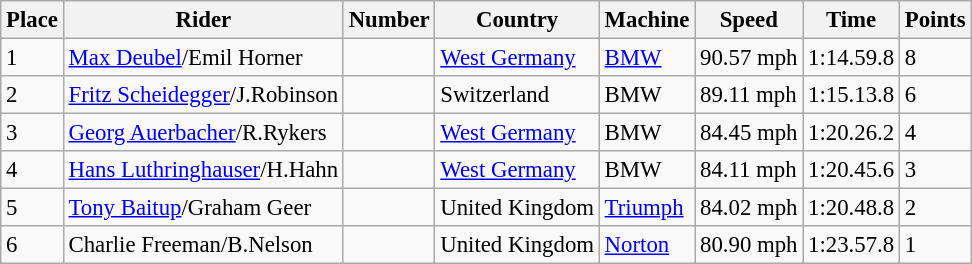<table class="wikitable" style="font-size: 95%;">
<tr>
<th>Place</th>
<th>Rider</th>
<th>Number</th>
<th>Country</th>
<th>Machine</th>
<th>Speed</th>
<th>Time</th>
<th>Points</th>
</tr>
<tr>
<td>1</td>
<td> <a href='#'>Max Deubel</a>/Emil Horner</td>
<td></td>
<td><a href='#'>West Germany</a></td>
<td><a href='#'>BMW</a></td>
<td>90.57 mph</td>
<td>1:14.59.8</td>
<td>8</td>
</tr>
<tr>
<td>2</td>
<td> <a href='#'>Fritz Scheidegger</a>/J.Robinson</td>
<td></td>
<td>Switzerland</td>
<td>BMW</td>
<td>89.11 mph</td>
<td>1:15.13.8</td>
<td>6</td>
</tr>
<tr>
<td>3</td>
<td> <a href='#'>Georg Auerbacher</a>/R.Rykers</td>
<td></td>
<td><a href='#'>West Germany</a></td>
<td>BMW</td>
<td>84.45 mph</td>
<td>1:20.26.2</td>
<td>4</td>
</tr>
<tr>
<td>4</td>
<td> <a href='#'>Hans Luthringhauser</a>/H.Hahn</td>
<td></td>
<td><a href='#'>West Germany</a></td>
<td>BMW</td>
<td>84.11 mph</td>
<td>1:20.45.6</td>
<td>3</td>
</tr>
<tr>
<td>5</td>
<td> <a href='#'>Tony Baitup</a>/Graham Geer</td>
<td></td>
<td>United Kingdom</td>
<td><a href='#'>Triumph</a></td>
<td>84.02 mph</td>
<td>1:20.48.8</td>
<td>2</td>
</tr>
<tr>
<td>6</td>
<td> Charlie Freeman/B.Nelson</td>
<td></td>
<td>United Kingdom</td>
<td><a href='#'>Norton</a></td>
<td>80.90 mph</td>
<td>1:23.57.8</td>
<td>1</td>
</tr>
</table>
